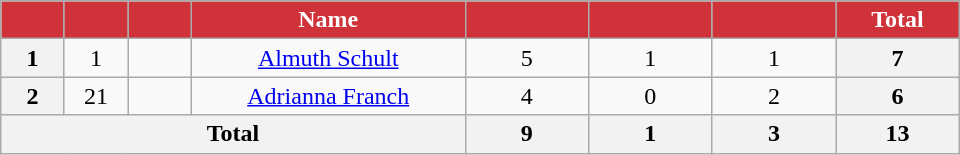<table class="wikitable sortable" style="text-align:center;">
<tr>
<th style="background:#CF3339; color:#fff; width:35px;" scope="col"></th>
<th style="background:#CF3339; color:#fff; width:35px;" scope="col"></th>
<th style="background:#CF3339; color:#fff; width:35px;" scope="col"></th>
<th style="background:#CF3339; color:#fff; width:175px;" scope="col">Name</th>
<th style="background:#CF3339; color:#fff; width:75px;" scope="col"></th>
<th style="background:#CF3339; color:#fff; width:75px;" scope="col"></th>
<th style="background:#CF3339; color:#fff; width:75px;" scope="col"></th>
<th style="background:#CF3339; color:#fff; width:75px;" scope="col">Total</th>
</tr>
<tr>
<th>1</th>
<td>1</td>
<td></td>
<td><a href='#'>Almuth Schult</a></td>
<td>5</td>
<td>1</td>
<td>1</td>
<th scope="row">7</th>
</tr>
<tr>
<th scope="row">2</th>
<td>21</td>
<td></td>
<td><a href='#'>Adrianna Franch</a></td>
<td>4</td>
<td>0</td>
<td>2</td>
<th>6</th>
</tr>
<tr>
<th colspan="4" scope="row">Total</th>
<th>9</th>
<th>1</th>
<th>3</th>
<th>13</th>
</tr>
</table>
